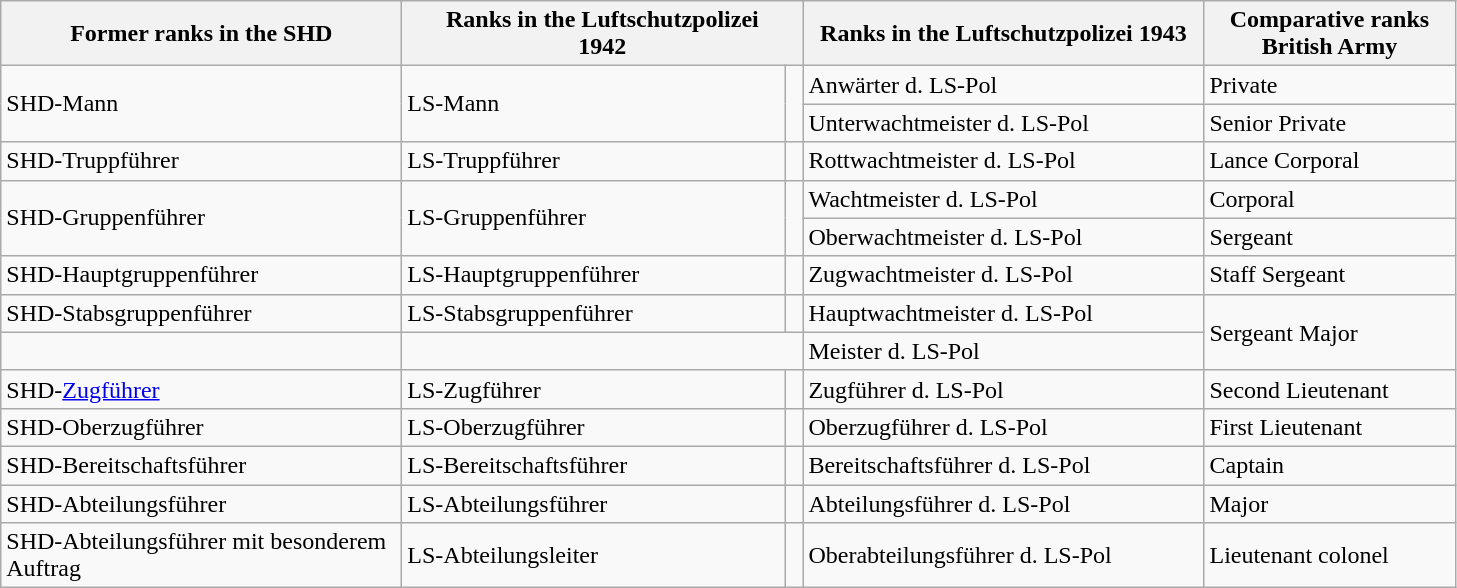<table class="wikitable">
<tr>
<th align="left" width="260">Former ranks in the SHD</th>
<th colspan=2 align="left" width="260">Ranks in the Luftschutzpolizei<br>1942</th>
<th align="left" width="260">Ranks in the Luftschutzpolizei 1943</th>
<th align="left" width="160">Comparative ranks British Army</th>
</tr>
<tr>
<td rowspan=2>SHD-Mann</td>
<td rowspan=2>LS-Mann</td>
<td rowspan=2></td>
<td>Anwärter d. LS-Pol</td>
<td>Private</td>
</tr>
<tr>
<td>Unterwachtmeister d. LS-Pol</td>
<td>Senior Private</td>
</tr>
<tr>
<td>SHD-Truppführer</td>
<td>LS-Truppführer</td>
<td></td>
<td>Rottwachtmeister d. LS-Pol</td>
<td>Lance Corporal</td>
</tr>
<tr>
<td rowspan=2>SHD-Gruppenführer</td>
<td rowspan=2>LS-Gruppenführer</td>
<td rowspan=2></td>
<td>Wachtmeister d. LS-Pol</td>
<td>Corporal</td>
</tr>
<tr>
<td>Oberwachtmeister d. LS-Pol</td>
<td>Sergeant</td>
</tr>
<tr>
<td>SHD-Hauptgruppenführer</td>
<td>LS-Hauptgruppenführer</td>
<td></td>
<td>Zugwachtmeister d. LS-Pol</td>
<td>Staff Sergeant</td>
</tr>
<tr>
<td>SHD-Stabsgruppenführer</td>
<td>LS-Stabsgruppenführer</td>
<td></td>
<td>Hauptwachtmeister d.  LS-Pol</td>
<td rowspan=2>Sergeant Major</td>
</tr>
<tr>
<td></td>
<td colspan=2></td>
<td>Meister d. LS-Pol</td>
</tr>
<tr>
<td>SHD-<a href='#'>Zugführer</a></td>
<td>LS-Zugführer</td>
<td></td>
<td>Zugführer d. LS-Pol</td>
<td>Second Lieutenant</td>
</tr>
<tr>
<td>SHD-Oberzugführer</td>
<td>LS-Oberzugführer</td>
<td></td>
<td>Oberzugführer d. LS-Pol</td>
<td>First Lieutenant</td>
</tr>
<tr>
<td>SHD-Bereitschaftsführer</td>
<td>LS-Bereitschaftsführer</td>
<td></td>
<td>Bereitschaftsführer d. LS-Pol</td>
<td>Captain</td>
</tr>
<tr>
<td>SHD-Abteilungsführer</td>
<td>LS-Abteilungsführer</td>
<td></td>
<td>Abteilungsführer d. LS-Pol</td>
<td>Major</td>
</tr>
<tr>
<td>SHD-Abteilungsführer mit besonderem Auftrag</td>
<td>LS-Abteilungsleiter</td>
<td></td>
<td>Oberabteilungsführer d. LS-Pol</td>
<td>Lieutenant colonel</td>
</tr>
</table>
